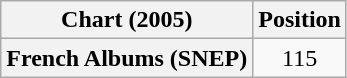<table class="wikitable plainrowheaders" style="text-align:center">
<tr>
<th scope="col">Chart (2005)</th>
<th scope="col">Position</th>
</tr>
<tr>
<th scope="row">French Albums (SNEP)</th>
<td>115</td>
</tr>
</table>
